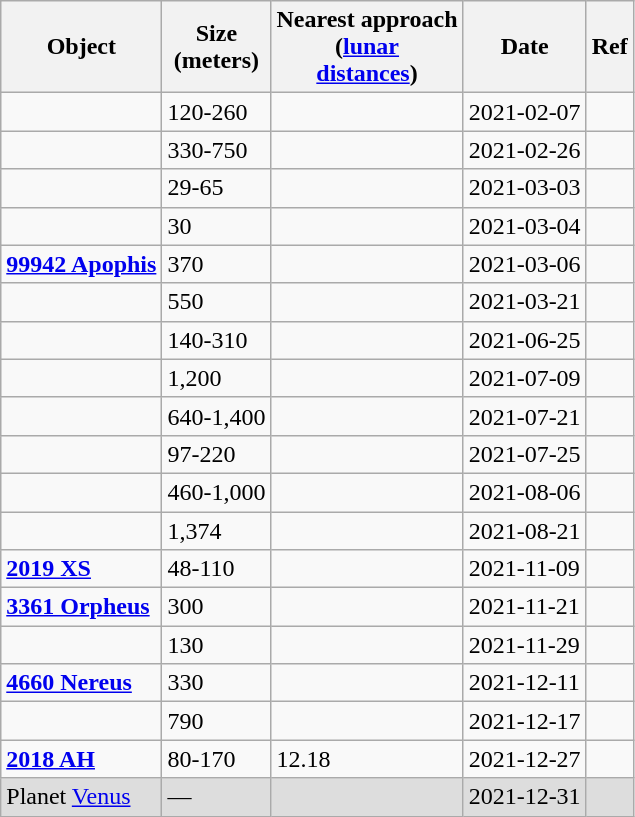<table class="wikitable sortable">
<tr>
<th>Object</th>
<th data-sort-type="number">Size<br>(meters)</th>
<th data-sort-type="number">Nearest approach<br>(<a href='#'>lunar<br>distances</a>)</th>
<th>Date</th>
<th>Ref</th>
</tr>
<tr>
<td></td>
<td>120-260</td>
<td></td>
<td>2021-02-07</td>
<td></td>
</tr>
<tr>
<td></td>
<td>330-750</td>
<td></td>
<td>2021-02-26</td>
<td></td>
</tr>
<tr>
<td><strong></strong></td>
<td>29-65</td>
<td></td>
<td>2021-03-03</td>
<td></td>
</tr>
<tr>
<td><strong></strong></td>
<td>30</td>
<td></td>
<td>2021-03-04</td>
<td></td>
</tr>
<tr>
<td><strong><a href='#'>99942 Apophis</a></strong></td>
<td>370</td>
<td></td>
<td>2021-03-06</td>
<td></td>
</tr>
<tr>
<td><strong></strong></td>
<td>550</td>
<td></td>
<td>2021-03-21</td>
<td></td>
</tr>
<tr>
<td></td>
<td>140-310</td>
<td></td>
<td>2021-06-25</td>
<td></td>
</tr>
<tr>
<td></td>
<td>1,200</td>
<td></td>
<td>2021-07-09</td>
<td></td>
</tr>
<tr>
<td></td>
<td>640-1,400</td>
<td></td>
<td>2021-07-21</td>
<td></td>
</tr>
<tr>
<td></td>
<td>97-220</td>
<td></td>
<td>2021-07-25</td>
<td></td>
</tr>
<tr>
<td></td>
<td>460-1,000</td>
<td></td>
<td>2021-08-06</td>
<td></td>
</tr>
<tr>
<td><strong></strong></td>
<td>1,374</td>
<td></td>
<td>2021-08-21</td>
<td></td>
</tr>
<tr>
<td><strong><a href='#'>2019 XS</a></strong></td>
<td>48-110</td>
<td></td>
<td>2021-11-09</td>
<td></td>
</tr>
<tr>
<td><strong><a href='#'>3361 Orpheus</a></strong></td>
<td>300</td>
<td></td>
<td>2021-11-21</td>
<td></td>
</tr>
<tr>
<td><strong></strong></td>
<td>130</td>
<td></td>
<td>2021-11-29</td>
<td></td>
</tr>
<tr>
<td><strong><a href='#'>4660 Nereus</a></strong></td>
<td>330</td>
<td></td>
<td>2021-12-11</td>
<td></td>
</tr>
<tr>
<td><strong></strong></td>
<td>790</td>
<td></td>
<td>2021-12-17</td>
<td></td>
</tr>
<tr>
<td><strong><a href='#'>2018 AH</a></strong></td>
<td>80-170</td>
<td>12.18</td>
<td>2021-12-27</td>
<td></td>
</tr>
<tr bgcolor="#dddddd">
<td>Planet <a href='#'>Venus</a></td>
<td>—</td>
<td></td>
<td>2021-12-31</td>
<td><small></small></td>
</tr>
</table>
